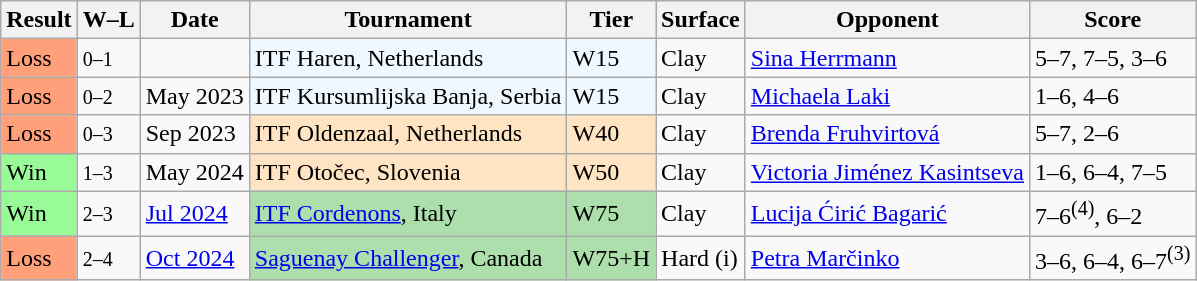<table class="sortable wikitable nowrap">
<tr>
<th>Result</th>
<th class="unsortable">W–L</th>
<th>Date</th>
<th>Tournament</th>
<th>Tier</th>
<th>Surface</th>
<th>Opponent</th>
<th class="unsortable">Score</th>
</tr>
<tr>
<td style="background:#ffa07a;">Loss</td>
<td><small>0–1</small></td>
<td></td>
<td style="background:#f0f8ff;">ITF Haren, Netherlands</td>
<td style="background:#f0f8ff;">W15</td>
<td>Clay</td>
<td> <a href='#'>Sina Herrmann</a></td>
<td>5–7, 7–5, 3–6</td>
</tr>
<tr>
<td style="background:#ffa07a;">Loss</td>
<td><small>0–2</small></td>
<td>May 2023</td>
<td style="background:#f0f8ff;">ITF Kursumlijska Banja, Serbia</td>
<td style="background:#f0f8ff;">W15</td>
<td>Clay</td>
<td> <a href='#'>Michaela Laki</a></td>
<td>1–6, 4–6</td>
</tr>
<tr>
<td style="background:#ffa07a;">Loss</td>
<td><small>0–3</small></td>
<td>Sep 2023</td>
<td style="background:#ffe4c4;">ITF Oldenzaal, Netherlands</td>
<td style="background:#ffe4c4;">W40</td>
<td>Clay</td>
<td> <a href='#'>Brenda Fruhvirtová</a></td>
<td>5–7, 2–6</td>
</tr>
<tr>
<td style="background:#98fb98;">Win</td>
<td><small>1–3</small></td>
<td>May 2024</td>
<td style="background:#ffe4c4;">ITF Otočec, Slovenia</td>
<td style="background:#ffe4c4;">W50</td>
<td>Clay</td>
<td> <a href='#'>Victoria Jiménez Kasintseva</a></td>
<td>1–6, 6–4, 7–5</td>
</tr>
<tr>
<td style="background:#98fb98;">Win</td>
<td><small>2–3</small></td>
<td><a href='#'>Jul 2024</a></td>
<td style="background:#addfad;"><a href='#'>ITF Cordenons</a>, Italy</td>
<td style="background:#addfad;">W75</td>
<td>Clay</td>
<td> <a href='#'>Lucija Ćirić Bagarić</a></td>
<td>7–6<sup>(4)</sup>, 6–2</td>
</tr>
<tr>
<td style="background:#ffa07a;">Loss</td>
<td><small>2–4</small></td>
<td><a href='#'>Oct 2024</a></td>
<td style="background:#addfad;"><a href='#'>Saguenay Challenger</a>, Canada</td>
<td style="background:#addfad;">W75+H</td>
<td>Hard (i)</td>
<td> <a href='#'>Petra Marčinko</a></td>
<td>3–6, 6–4, 6–7<sup>(3)</sup></td>
</tr>
</table>
